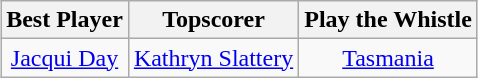<table class=wikitable style="text-align:center; margin:auto">
<tr>
<th>Best Player</th>
<th>Topscorer</th>
<th>Play the Whistle</th>
</tr>
<tr>
<td> <a href='#'>Jacqui Day</a></td>
<td> <a href='#'>Kathryn Slattery</a></td>
<td> <a href='#'>Tasmania</a></td>
</tr>
</table>
